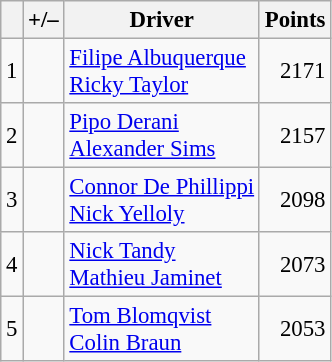<table class="wikitable" style="font-size: 95%;">
<tr>
<th scope="col"></th>
<th scope="col">+/–</th>
<th scope="col">Driver</th>
<th scope="col">Points</th>
</tr>
<tr>
<td align=center>1</td>
<td align="left"></td>
<td> <a href='#'>Filipe Albuquerque</a><br> <a href='#'>Ricky Taylor</a></td>
<td align=right>2171</td>
</tr>
<tr>
<td align=center>2</td>
<td align="left"></td>
<td> <a href='#'>Pipo Derani</a><br> <a href='#'>Alexander Sims</a></td>
<td align=right>2157</td>
</tr>
<tr>
<td align=center>3</td>
<td align="left"></td>
<td> <a href='#'>Connor De Phillippi</a><br> <a href='#'>Nick Yelloly</a></td>
<td align=right>2098</td>
</tr>
<tr>
<td align=center>4</td>
<td align="left"></td>
<td> <a href='#'>Nick Tandy</a><br> <a href='#'>Mathieu Jaminet</a></td>
<td align=right>2073</td>
</tr>
<tr>
<td align=center>5</td>
<td align="left"></td>
<td> <a href='#'>Tom Blomqvist</a><br> <a href='#'>Colin Braun</a></td>
<td align=right>2053</td>
</tr>
</table>
